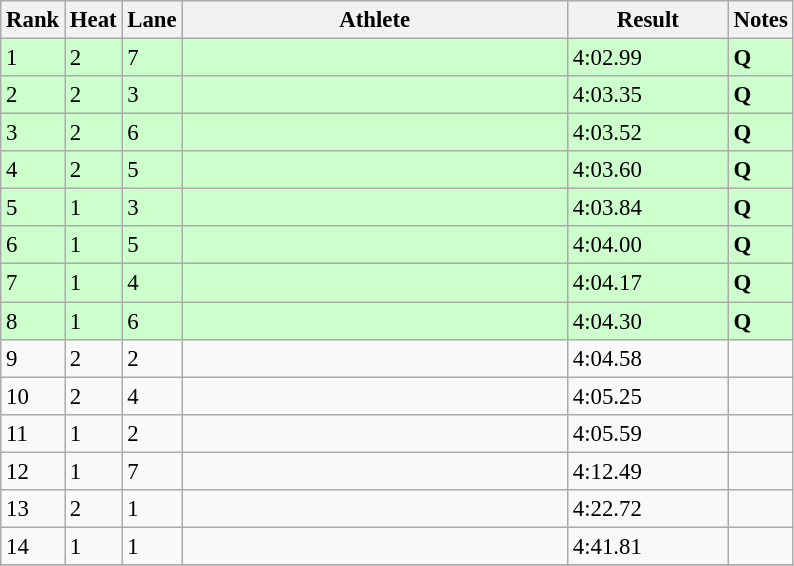<table class="wikitable" style="font-size:95%" style="width:35em;" style="text-align:center">
<tr>
<th>Rank</th>
<th>Heat</th>
<th>Lane</th>
<th width=250>Athlete</th>
<th width=100>Result</th>
<th>Notes</th>
</tr>
<tr bgcolor=ccffcc>
<td>1</td>
<td>2</td>
<td>7</td>
<td align=left></td>
<td>4:02.99</td>
<td><strong>Q</strong></td>
</tr>
<tr bgcolor=ccffcc>
<td>2</td>
<td>2</td>
<td>3</td>
<td align=left></td>
<td>4:03.35</td>
<td><strong>Q</strong></td>
</tr>
<tr bgcolor=ccffcc>
<td>3</td>
<td>2</td>
<td>6</td>
<td align=left></td>
<td>4:03.52</td>
<td><strong>Q</strong></td>
</tr>
<tr bgcolor=ccffcc>
<td>4</td>
<td>2</td>
<td>5</td>
<td align=left></td>
<td>4:03.60</td>
<td><strong>Q</strong></td>
</tr>
<tr bgcolor=ccffcc>
<td>5</td>
<td>1</td>
<td>3</td>
<td align=left></td>
<td>4:03.84</td>
<td><strong>Q</strong></td>
</tr>
<tr bgcolor=ccffcc>
<td>6</td>
<td>1</td>
<td>5</td>
<td align=left></td>
<td>4:04.00</td>
<td><strong>Q</strong></td>
</tr>
<tr bgcolor=ccffcc>
<td>7</td>
<td>1</td>
<td>4</td>
<td align=left></td>
<td>4:04.17</td>
<td><strong>Q</strong></td>
</tr>
<tr bgcolor=ccffcc>
<td>8</td>
<td>1</td>
<td>6</td>
<td align=left></td>
<td>4:04.30</td>
<td><strong>Q</strong></td>
</tr>
<tr>
<td>9</td>
<td>2</td>
<td>2</td>
<td align=left></td>
<td>4:04.58</td>
<td></td>
</tr>
<tr>
<td>10</td>
<td>2</td>
<td>4</td>
<td align=left></td>
<td>4:05.25</td>
<td></td>
</tr>
<tr>
<td>11</td>
<td>1</td>
<td>2</td>
<td align=left></td>
<td>4:05.59</td>
<td></td>
</tr>
<tr>
<td>12</td>
<td>1</td>
<td>7</td>
<td align=left></td>
<td>4:12.49</td>
<td></td>
</tr>
<tr>
<td>13</td>
<td>2</td>
<td>1</td>
<td align=left></td>
<td>4:22.72</td>
<td></td>
</tr>
<tr>
<td>14</td>
<td>1</td>
<td>1</td>
<td align=left></td>
<td>4:41.81</td>
<td></td>
</tr>
<tr>
</tr>
</table>
